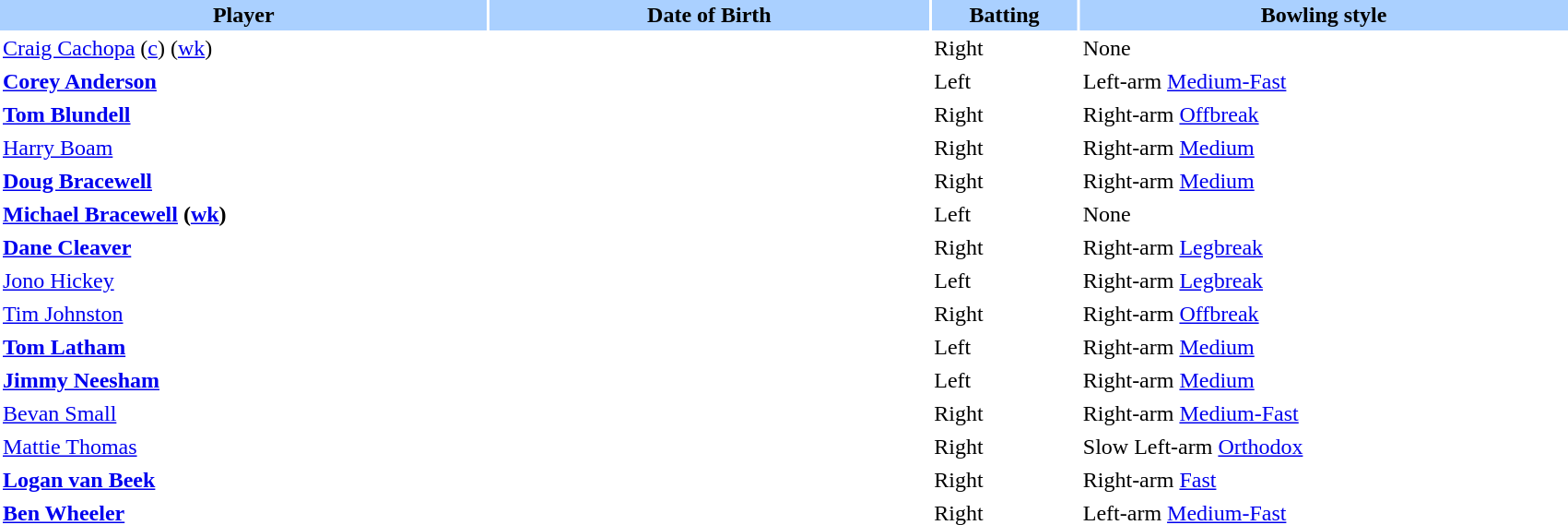<table border="0" cellspacing="2" cellpadding="2" width="90%">
<tr bgcolor=AAD0FF>
<th width=20%>Player</th>
<th width=18%>Date of Birth</th>
<th width=6%>Batting</th>
<th width=20%>Bowling style</th>
</tr>
<tr>
<td><a href='#'>Craig Cachopa</a> (<a href='#'>c</a>) (<a href='#'>wk</a>)</td>
<td></td>
<td>Right</td>
<td>None</td>
</tr>
<tr>
<td><strong><a href='#'>Corey Anderson</a></strong></td>
<td></td>
<td>Left</td>
<td>Left-arm <a href='#'>Medium-Fast</a></td>
</tr>
<tr>
<td><strong><a href='#'>Tom Blundell</a></strong></td>
<td></td>
<td>Right</td>
<td>Right-arm <a href='#'>Offbreak</a></td>
</tr>
<tr>
<td><a href='#'>Harry Boam</a></td>
<td></td>
<td>Right</td>
<td>Right-arm <a href='#'>Medium</a></td>
</tr>
<tr>
<td><strong><a href='#'>Doug Bracewell</a></strong></td>
<td></td>
<td>Right</td>
<td>Right-arm <a href='#'>Medium</a></td>
</tr>
<tr>
<td><strong><a href='#'>Michael Bracewell</a> (<a href='#'>wk</a>)</strong></td>
<td></td>
<td>Left</td>
<td>None</td>
</tr>
<tr>
<td><strong><a href='#'>Dane Cleaver</a></strong></td>
<td></td>
<td>Right</td>
<td>Right-arm <a href='#'>Legbreak</a></td>
</tr>
<tr>
<td><a href='#'>Jono Hickey</a></td>
<td></td>
<td>Left</td>
<td>Right-arm <a href='#'>Legbreak</a></td>
</tr>
<tr>
<td><a href='#'>Tim Johnston</a></td>
<td></td>
<td>Right</td>
<td>Right-arm <a href='#'>Offbreak</a></td>
</tr>
<tr>
<td><strong><a href='#'>Tom Latham</a></strong></td>
<td></td>
<td>Left</td>
<td>Right-arm <a href='#'>Medium</a></td>
</tr>
<tr>
<td><strong><a href='#'>Jimmy Neesham</a></strong></td>
<td></td>
<td>Left</td>
<td>Right-arm <a href='#'>Medium</a></td>
</tr>
<tr>
<td><a href='#'>Bevan Small</a></td>
<td></td>
<td>Right</td>
<td>Right-arm <a href='#'>Medium-Fast</a></td>
</tr>
<tr>
<td><a href='#'>Mattie Thomas</a></td>
<td></td>
<td>Right</td>
<td>Slow Left-arm <a href='#'>Orthodox</a></td>
</tr>
<tr>
<td><strong><a href='#'>Logan van Beek</a></strong></td>
<td></td>
<td>Right</td>
<td>Right-arm <a href='#'>Fast</a></td>
</tr>
<tr>
<td><strong><a href='#'>Ben Wheeler</a></strong></td>
<td></td>
<td>Right</td>
<td>Left-arm <a href='#'>Medium-Fast</a></td>
</tr>
</table>
